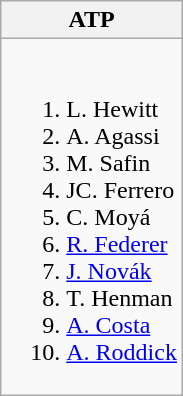<table class="wikitable">
<tr>
<th>ATP</th>
</tr>
<tr style="vertical-align: top;">
<td style="white-space: nowrap;"><br><ol><li> L. Hewitt</li><li> A. Agassi</li><li> M. Safin</li><li> JC. Ferrero</li><li> C. Moyá</li><li> <a href='#'>R. Federer</a></li><li> <a href='#'>J. Novák</a></li><li> T. Henman</li><li> <a href='#'>A. Costa</a></li><li> <a href='#'>A. Roddick</a></li></ol></td>
</tr>
</table>
